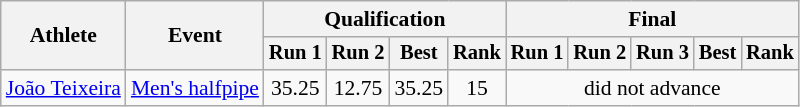<table class="wikitable" style="font-size:90%">
<tr>
<th rowspan=2>Athlete</th>
<th rowspan=2>Event</th>
<th colspan=4>Qualification</th>
<th colspan=5>Final</th>
</tr>
<tr style="font-size:95%">
<th>Run 1</th>
<th>Run 2</th>
<th>Best</th>
<th>Rank</th>
<th>Run 1</th>
<th>Run 2</th>
<th>Run 3</th>
<th>Best</th>
<th>Rank</th>
</tr>
<tr align=center>
<td align=left><a href='#'>João Teixeira</a></td>
<td align=left><a href='#'>Men's halfpipe</a></td>
<td>35.25</td>
<td>12.75</td>
<td>35.25</td>
<td>15</td>
<td colspan=5>did not advance</td>
</tr>
</table>
